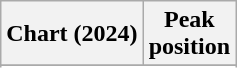<table class="wikitable sortable plainrowheaders" style="text-align:center">
<tr>
<th scope="col">Chart (2024)</th>
<th scope="col">Peak<br>position</th>
</tr>
<tr>
</tr>
<tr>
</tr>
<tr>
</tr>
</table>
